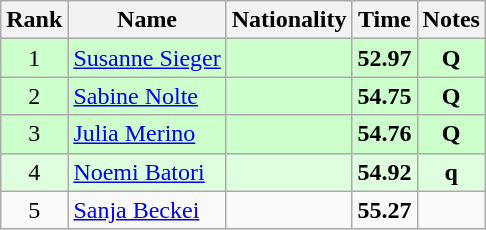<table class="wikitable sortable" style="text-align:center">
<tr>
<th>Rank</th>
<th>Name</th>
<th>Nationality</th>
<th>Time</th>
<th>Notes</th>
</tr>
<tr bgcolor=ccffcc>
<td>1</td>
<td align=left><a href='#'>Susanne Sieger</a></td>
<td align=left></td>
<td><strong>52.97</strong></td>
<td><strong>Q</strong></td>
</tr>
<tr bgcolor=ccffcc>
<td>2</td>
<td align=left><a href='#'>Sabine Nolte</a></td>
<td align=left></td>
<td><strong>54.75</strong></td>
<td><strong>Q</strong></td>
</tr>
<tr bgcolor=ccffcc>
<td>3</td>
<td align=left><a href='#'>Julia Merino</a></td>
<td align=left></td>
<td><strong>54.76</strong></td>
<td><strong>Q</strong></td>
</tr>
<tr bgcolor=ddffdd>
<td>4</td>
<td align=left><a href='#'>Noemi Batori</a></td>
<td align=left></td>
<td><strong>54.92</strong></td>
<td><strong>q</strong></td>
</tr>
<tr>
<td>5</td>
<td align=left><a href='#'>Sanja Beckei</a></td>
<td align=left></td>
<td><strong>55.27</strong></td>
<td></td>
</tr>
</table>
